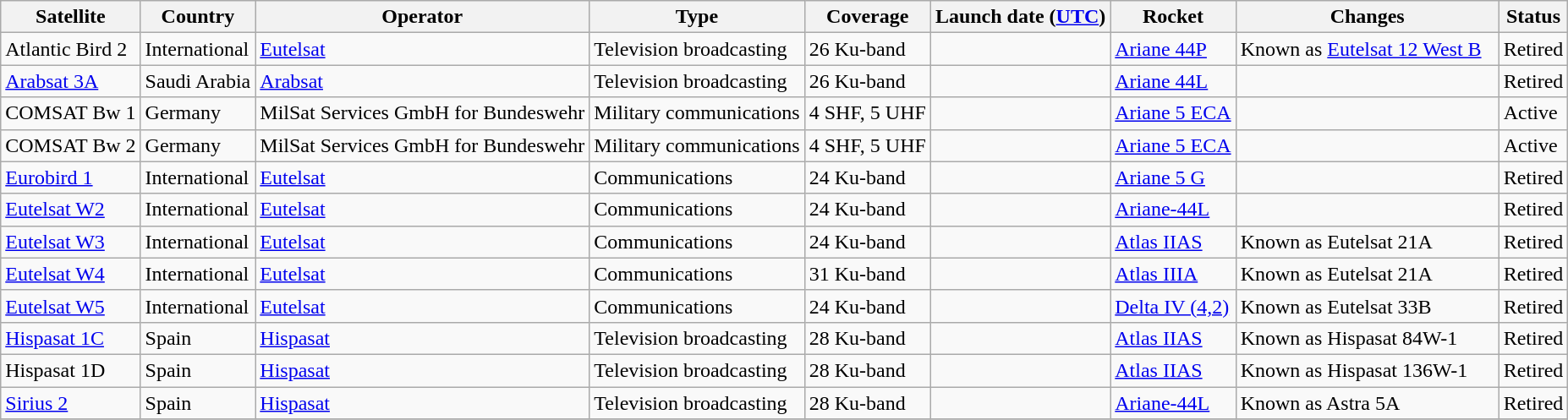<table class="wikitable sortable" border="1"}>
<tr>
<th>Satellite</th>
<th>Country</th>
<th>Operator</th>
<th>Type</th>
<th>Coverage </th>
<th>Launch date (<a href='#'>UTC</a>) </th>
<th>Rocket</th>
<th width="200pt">Changes</th>
<th>Status </th>
</tr>
<tr>
<td>Atlantic Bird 2</td>
<td>International</td>
<td><a href='#'>Eutelsat</a></td>
<td>Television broadcasting</td>
<td>26 Ku-band</td>
<td></td>
<td><a href='#'>Ariane 44P</a></td>
<td>Known as <a href='#'>Eutelsat 12 West B</a></td>
<td>Retired</td>
</tr>
<tr>
<td><a href='#'>Arabsat 3A</a></td>
<td>Saudi Arabia</td>
<td><a href='#'>Arabsat</a></td>
<td>Television broadcasting</td>
<td>26 Ku-band</td>
<td></td>
<td><a href='#'>Ariane 44L</a></td>
<td></td>
<td>Retired</td>
</tr>
<tr>
<td>COMSAT Bw 1</td>
<td>Germany</td>
<td>MilSat Services GmbH for Bundeswehr</td>
<td>Military communications</td>
<td>4 SHF, 5 UHF</td>
<td></td>
<td><a href='#'>Ariane 5 ECA</a></td>
<td></td>
<td>Active</td>
</tr>
<tr>
<td>COMSAT Bw 2</td>
<td>Germany</td>
<td>MilSat Services GmbH for Bundeswehr</td>
<td>Military communications</td>
<td>4 SHF, 5 UHF</td>
<td></td>
<td><a href='#'>Ariane 5 ECA</a></td>
<td></td>
<td>Active</td>
</tr>
<tr>
<td><a href='#'>Eurobird 1</a></td>
<td>International</td>
<td><a href='#'>Eutelsat</a></td>
<td>Communications</td>
<td>24 Ku-band</td>
<td></td>
<td><a href='#'>Ariane 5 G</a></td>
<td></td>
<td>Retired</td>
</tr>
<tr>
<td><a href='#'>Eutelsat W2</a></td>
<td>International</td>
<td><a href='#'>Eutelsat</a></td>
<td>Communications</td>
<td>24 Ku-band</td>
<td></td>
<td><a href='#'>Ariane-44L</a></td>
<td></td>
<td>Retired</td>
</tr>
<tr>
<td><a href='#'>Eutelsat W3</a></td>
<td>International</td>
<td><a href='#'>Eutelsat</a></td>
<td>Communications</td>
<td>24 Ku-band</td>
<td></td>
<td><a href='#'>Atlas IIAS</a></td>
<td>Known as Eutelsat 21A</td>
<td>Retired</td>
</tr>
<tr>
<td><a href='#'>Eutelsat W4</a></td>
<td>International</td>
<td><a href='#'>Eutelsat</a></td>
<td>Communications</td>
<td>31 Ku-band</td>
<td></td>
<td><a href='#'>Atlas IIIA</a></td>
<td>Known as Eutelsat 21A</td>
<td>Retired</td>
</tr>
<tr>
<td><a href='#'>Eutelsat W5</a></td>
<td>International</td>
<td><a href='#'>Eutelsat</a></td>
<td>Communications</td>
<td>24 Ku-band</td>
<td></td>
<td><a href='#'>Delta IV (4,2)</a></td>
<td>Known as Eutelsat 33B</td>
<td>Retired</td>
</tr>
<tr>
<td><a href='#'>Hispasat 1C</a></td>
<td>Spain</td>
<td><a href='#'>Hispasat</a></td>
<td>Television broadcasting</td>
<td>28 Ku-band</td>
<td></td>
<td><a href='#'>Atlas IIAS</a></td>
<td>Known as Hispasat 84W-1</td>
<td>Retired</td>
</tr>
<tr>
<td>Hispasat 1D</td>
<td>Spain</td>
<td><a href='#'>Hispasat</a></td>
<td>Television broadcasting</td>
<td>28 Ku-band</td>
<td></td>
<td><a href='#'>Atlas IIAS</a></td>
<td>Known as Hispasat 136W-1</td>
<td>Retired</td>
</tr>
<tr>
<td><a href='#'>Sirius 2</a></td>
<td>Spain</td>
<td><a href='#'>Hispasat</a></td>
<td>Television broadcasting</td>
<td>28 Ku-band</td>
<td></td>
<td><a href='#'>Ariane-44L</a></td>
<td>Known as Astra 5A</td>
<td>Retired</td>
</tr>
<tr>
</tr>
</table>
